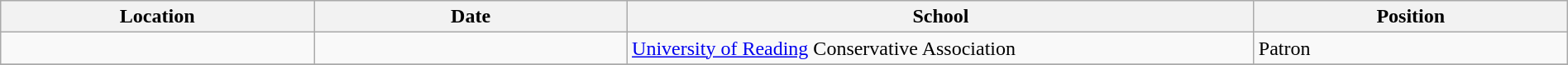<table class="wikitable" style="width:100%;">
<tr>
<th style="width:20%;">Location</th>
<th style="width:20%;">Date</th>
<th style="width:40%;">School</th>
<th style="width:20%;">Position</th>
</tr>
<tr>
<td></td>
<td></td>
<td><a href='#'>University of Reading</a> Conservative Association</td>
<td>Patron</td>
</tr>
<tr>
</tr>
</table>
